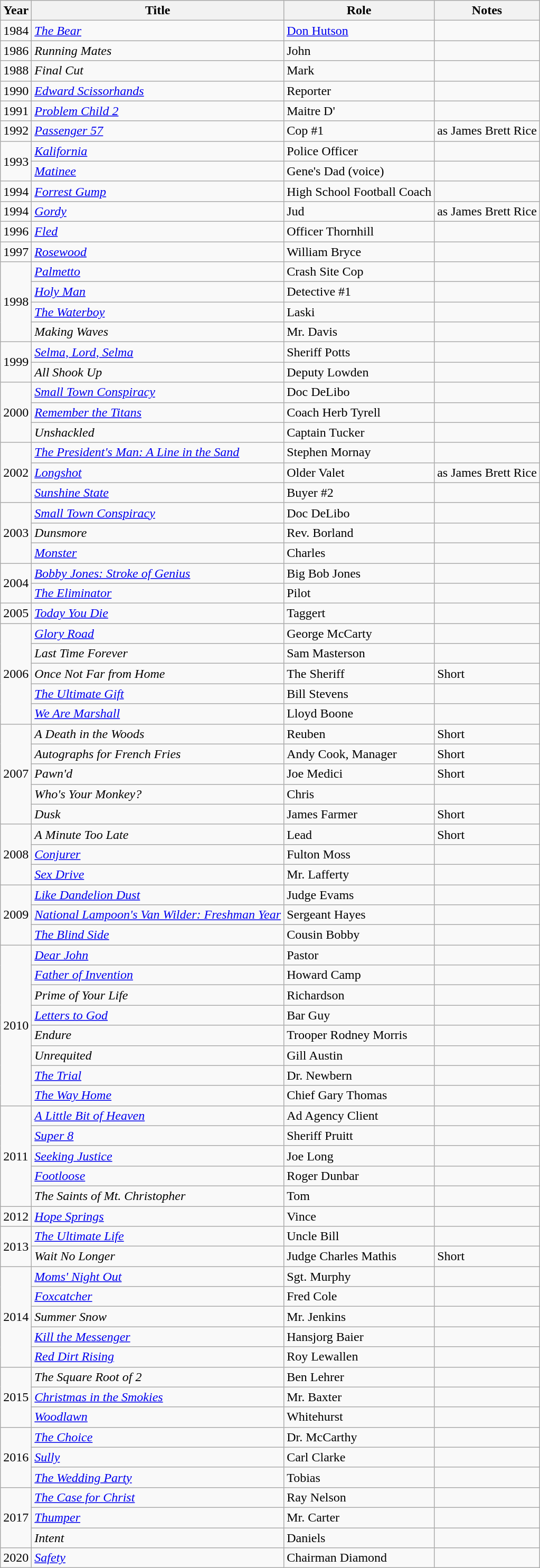<table class="wikitable sortable">
<tr>
<th>Year</th>
<th>Title</th>
<th>Role</th>
<th class="unsortable">Notes</th>
</tr>
<tr>
<td>1984</td>
<td><em><a href='#'>The Bear</a></em></td>
<td><a href='#'>Don Hutson</a></td>
<td></td>
</tr>
<tr>
<td>1986</td>
<td><em>Running Mates</em></td>
<td>John</td>
<td></td>
</tr>
<tr>
<td>1988</td>
<td><em>Final Cut</em></td>
<td>Mark</td>
<td></td>
</tr>
<tr>
<td>1990</td>
<td><em><a href='#'>Edward Scissorhands</a></em></td>
<td>Reporter</td>
<td></td>
</tr>
<tr>
<td>1991</td>
<td><em><a href='#'>Problem Child 2</a></em></td>
<td>Maitre D'</td>
<td></td>
</tr>
<tr>
<td>1992</td>
<td><em><a href='#'>Passenger 57</a></em></td>
<td>Cop #1</td>
<td>as James Brett Rice</td>
</tr>
<tr>
<td rowspan=2>1993</td>
<td><em><a href='#'>Kalifornia</a></em></td>
<td>Police Officer</td>
<td></td>
</tr>
<tr>
<td><em><a href='#'>Matinee</a></em></td>
<td>Gene's Dad (voice)</td>
<td></td>
</tr>
<tr>
<td>1994</td>
<td><em><a href='#'>Forrest Gump</a></em></td>
<td>High School Football Coach</td>
<td></td>
</tr>
<tr>
<td>1994</td>
<td><em><a href='#'>Gordy</a></em></td>
<td>Jud</td>
<td>as James Brett Rice</td>
</tr>
<tr>
<td>1996</td>
<td><em><a href='#'>Fled</a></em></td>
<td>Officer Thornhill</td>
<td></td>
</tr>
<tr>
<td>1997</td>
<td><em><a href='#'>Rosewood</a></em></td>
<td>William Bryce</td>
<td></td>
</tr>
<tr>
<td rowspan=4>1998</td>
<td><em><a href='#'>Palmetto</a></em></td>
<td>Crash Site Cop</td>
<td></td>
</tr>
<tr>
<td><em><a href='#'>Holy Man</a></em></td>
<td>Detective #1</td>
<td></td>
</tr>
<tr>
<td><em><a href='#'>The Waterboy</a></em></td>
<td>Laski</td>
<td></td>
</tr>
<tr>
<td><em>Making Waves</em></td>
<td>Mr. Davis</td>
<td></td>
</tr>
<tr>
<td rowspan=2>1999</td>
<td><em><a href='#'>Selma, Lord, Selma</a></em></td>
<td>Sheriff Potts</td>
<td></td>
</tr>
<tr>
<td><em>All Shook Up</em></td>
<td>Deputy Lowden</td>
<td></td>
</tr>
<tr>
<td rowspan="3">2000</td>
<td><em><a href='#'>Small Town Conspiracy</a></em></td>
<td>Doc DeLibo</td>
<td></td>
</tr>
<tr>
<td><em><a href='#'>Remember the Titans</a></em></td>
<td>Coach Herb Tyrell</td>
<td></td>
</tr>
<tr>
<td><em>Unshackled</em></td>
<td>Captain Tucker</td>
<td></td>
</tr>
<tr>
<td rowspan=3>2002</td>
<td><em><a href='#'>The President's Man: A Line in the Sand</a></em></td>
<td>Stephen Mornay</td>
<td></td>
</tr>
<tr>
<td><em><a href='#'>Longshot</a></em></td>
<td>Older Valet</td>
<td>as James Brett Rice</td>
</tr>
<tr>
<td><em><a href='#'>Sunshine State</a></em></td>
<td>Buyer #2</td>
<td></td>
</tr>
<tr>
<td rowspan=3>2003</td>
<td><em><a href='#'>Small Town Conspiracy</a></em></td>
<td>Doc DeLibo</td>
<td></td>
</tr>
<tr>
<td><em>Dunsmore</em></td>
<td>Rev. Borland</td>
<td></td>
</tr>
<tr>
<td><em><a href='#'>Monster</a></em></td>
<td>Charles</td>
<td></td>
</tr>
<tr>
<td rowspan="2">2004</td>
<td><em><a href='#'>Bobby Jones: Stroke of Genius</a></em></td>
<td>Big Bob Jones</td>
<td></td>
</tr>
<tr>
<td><em><a href='#'>The Eliminator</a></em></td>
<td>Pilot</td>
<td></td>
</tr>
<tr>
<td>2005</td>
<td><em><a href='#'>Today You Die</a></em></td>
<td>Taggert</td>
<td></td>
</tr>
<tr>
<td rowspan=5>2006</td>
<td><em><a href='#'>Glory Road</a></em></td>
<td>George McCarty</td>
<td></td>
</tr>
<tr>
<td><em>Last Time Forever</em></td>
<td>Sam Masterson</td>
<td></td>
</tr>
<tr>
<td><em>Once Not Far from Home</em></td>
<td>The Sheriff</td>
<td>Short</td>
</tr>
<tr>
<td><em><a href='#'>The Ultimate Gift</a></em></td>
<td>Bill Stevens</td>
<td></td>
</tr>
<tr>
<td><em><a href='#'>We Are Marshall</a></em></td>
<td>Lloyd Boone</td>
<td></td>
</tr>
<tr>
<td rowspan=5>2007</td>
<td><em>A Death in the Woods</em></td>
<td>Reuben</td>
<td>Short</td>
</tr>
<tr>
<td><em>Autographs for French Fries</em></td>
<td>Andy Cook, Manager</td>
<td>Short</td>
</tr>
<tr>
<td><em>Pawn'd</em></td>
<td>Joe Medici</td>
<td>Short</td>
</tr>
<tr>
<td><em>Who's Your Monkey?</em></td>
<td>Chris</td>
<td></td>
</tr>
<tr>
<td><em>Dusk</em></td>
<td>James Farmer</td>
<td>Short</td>
</tr>
<tr>
<td rowspan="3">2008</td>
<td><em>A Minute Too Late</em></td>
<td>Lead</td>
<td>Short</td>
</tr>
<tr>
<td><em><a href='#'>Conjurer</a></em></td>
<td>Fulton Moss</td>
<td></td>
</tr>
<tr>
<td><em><a href='#'>Sex Drive</a></em></td>
<td>Mr. Lafferty</td>
<td></td>
</tr>
<tr>
<td rowspan=3>2009</td>
<td><em><a href='#'>Like Dandelion Dust</a></em></td>
<td>Judge Evams</td>
<td></td>
</tr>
<tr>
<td><em><a href='#'>National Lampoon's Van Wilder: Freshman Year</a></em></td>
<td>Sergeant Hayes</td>
<td></td>
</tr>
<tr>
<td><em><a href='#'>The Blind Side</a></em></td>
<td>Cousin Bobby</td>
<td></td>
</tr>
<tr>
<td rowspan=8>2010</td>
<td><em><a href='#'>Dear John</a></em></td>
<td>Pastor</td>
<td></td>
</tr>
<tr>
<td><em><a href='#'>Father of Invention</a></em></td>
<td>Howard Camp</td>
<td></td>
</tr>
<tr>
<td><em>Prime of Your Life</em></td>
<td>Richardson</td>
<td></td>
</tr>
<tr>
<td><em><a href='#'>Letters to God</a></em></td>
<td>Bar Guy</td>
<td></td>
</tr>
<tr>
<td><em>Endure</em></td>
<td>Trooper Rodney Morris</td>
<td></td>
</tr>
<tr>
<td><em>Unrequited</em></td>
<td>Gill Austin</td>
<td></td>
</tr>
<tr>
<td><em><a href='#'>The Trial</a></em></td>
<td>Dr. Newbern</td>
<td></td>
</tr>
<tr>
<td><em><a href='#'>The Way Home</a></em></td>
<td>Chief Gary Thomas</td>
<td></td>
</tr>
<tr>
<td rowspan=5>2011</td>
<td><em><a href='#'>A Little Bit of Heaven</a></em></td>
<td>Ad Agency Client</td>
<td></td>
</tr>
<tr>
<td><em><a href='#'>Super 8</a></em></td>
<td>Sheriff Pruitt</td>
<td></td>
</tr>
<tr>
<td><em><a href='#'>Seeking Justice</a></em></td>
<td>Joe Long</td>
<td></td>
</tr>
<tr>
<td><em><a href='#'>Footloose</a></em></td>
<td>Roger Dunbar</td>
<td></td>
</tr>
<tr>
<td><em>The Saints of Mt. Christopher</em></td>
<td>Tom</td>
<td></td>
</tr>
<tr>
<td>2012</td>
<td><em><a href='#'>Hope Springs</a></em></td>
<td>Vince</td>
<td></td>
</tr>
<tr>
<td rowspan=2>2013</td>
<td><em><a href='#'>The Ultimate Life</a></em></td>
<td>Uncle Bill</td>
<td></td>
</tr>
<tr>
<td><em>Wait No Longer</em></td>
<td>Judge Charles Mathis</td>
<td>Short</td>
</tr>
<tr>
<td rowspan=5>2014</td>
<td><em><a href='#'>Moms' Night Out</a></em></td>
<td>Sgt. Murphy</td>
<td></td>
</tr>
<tr>
<td><em><a href='#'>Foxcatcher</a></em></td>
<td>Fred Cole</td>
<td></td>
</tr>
<tr>
<td><em>Summer Snow</em></td>
<td>Mr. Jenkins</td>
<td></td>
</tr>
<tr>
<td><em><a href='#'>Kill the Messenger</a></em></td>
<td>Hansjorg Baier</td>
<td></td>
</tr>
<tr>
<td><em><a href='#'>Red Dirt Rising</a></em></td>
<td>Roy Lewallen</td>
<td></td>
</tr>
<tr>
<td rowspan=3>2015</td>
<td><em>The Square Root of 2</em></td>
<td>Ben Lehrer</td>
<td></td>
</tr>
<tr>
<td><em><a href='#'>Christmas in the Smokies</a></em></td>
<td>Mr. Baxter</td>
<td></td>
</tr>
<tr>
<td><em><a href='#'>Woodlawn</a></em></td>
<td>Whitehurst</td>
<td></td>
</tr>
<tr>
<td rowspan=3>2016</td>
<td><em><a href='#'>The Choice</a></em></td>
<td>Dr. McCarthy</td>
<td></td>
</tr>
<tr>
<td><em><a href='#'>Sully</a></em></td>
<td>Carl Clarke</td>
<td></td>
</tr>
<tr>
<td><em><a href='#'>The Wedding Party</a></em></td>
<td>Tobias</td>
<td></td>
</tr>
<tr>
<td rowspan=3>2017</td>
<td><em><a href='#'>The Case for Christ</a></em></td>
<td>Ray Nelson</td>
<td></td>
</tr>
<tr>
<td><em><a href='#'>Thumper</a></em></td>
<td>Mr. Carter</td>
<td></td>
</tr>
<tr>
<td><em>Intent</em></td>
<td>Daniels</td>
<td></td>
</tr>
<tr>
<td rowspan=3>2020</td>
<td><em><a href='#'>Safety</a></em></td>
<td>Chairman Diamond</td>
</tr>
</table>
